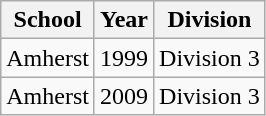<table class="wikitable">
<tr>
<th>School</th>
<th>Year</th>
<th>Division</th>
</tr>
<tr>
<td>Amherst</td>
<td>1999</td>
<td>Division 3</td>
</tr>
<tr>
<td>Amherst</td>
<td>2009</td>
<td>Division 3</td>
</tr>
</table>
